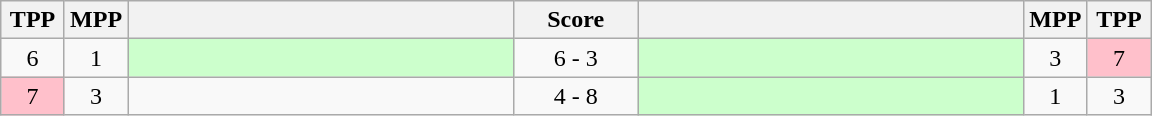<table class="wikitable" style="text-align: center;" |>
<tr>
<th width="35">TPP</th>
<th width="35">MPP</th>
<th width="250"></th>
<th width="75">Score</th>
<th width="250"></th>
<th width="35">MPP</th>
<th width="35">TPP</th>
</tr>
<tr>
<td>6</td>
<td>1</td>
<td style="text-align:left;" bgcolor="ccffcc"><strong></strong></td>
<td>6 - 3</td>
<td style="text-align:left;" bgcolor="ccffcc"></td>
<td>3</td>
<td bgcolor=pink>7</td>
</tr>
<tr>
<td bgcolor=pink>7</td>
<td>3</td>
<td style="text-align:left;"></td>
<td>4 - 8</td>
<td style="text-align:left;" bgcolor="ccffcc"><strong></strong></td>
<td>1</td>
<td>3</td>
</tr>
</table>
